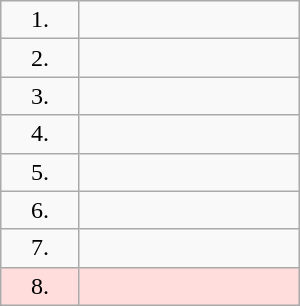<table class="wikitable" style="text-align:center; width:200px;">
<tr>
<td style="width:45px;">1.</td>
<td style="padding-left:4px; text-align:left;"></td>
</tr>
<tr>
<td>2.</td>
<td style="padding-left:4px; text-align:left;"></td>
</tr>
<tr>
<td>3.</td>
<td style="padding-left:4px; text-align:left;"></td>
</tr>
<tr>
<td>4.</td>
<td style="padding-left:4px; text-align:left;"></td>
</tr>
<tr>
<td>5.</td>
<td style="padding-left:4px; text-align:left;"></td>
</tr>
<tr>
<td>6.</td>
<td style="padding-left:4px; text-align:left;"></td>
</tr>
<tr>
<td>7.</td>
<td style="padding-left:4px; text-align:left;"></td>
</tr>
<tr style="background:#fdd;">
<td>8.</td>
<td style="padding-left:4px; text-align:left;"></td>
</tr>
</table>
